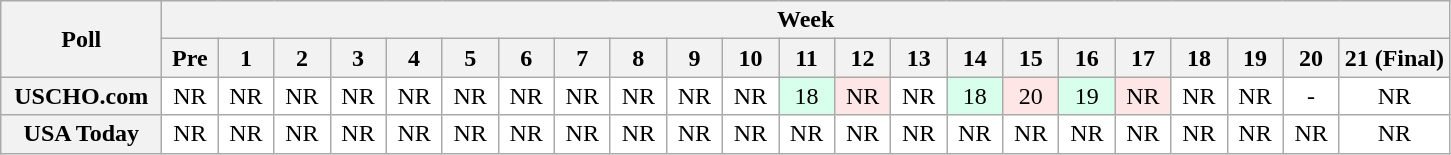<table class="wikitable" style="white-space:nowrap;">
<tr>
<th scope="col" width="100" rowspan="2">Poll</th>
<th colspan="25">Week</th>
</tr>
<tr>
<th scope="col" width="30">Pre</th>
<th scope="col" width="30">1</th>
<th scope="col" width="30">2</th>
<th scope="col" width="30">3</th>
<th scope="col" width="30">4</th>
<th scope="col" width="30">5</th>
<th scope="col" width="30">6</th>
<th scope="col" width="30">7</th>
<th scope="col" width="30">8</th>
<th scope="col" width="30">9</th>
<th scope="col" width="30">10</th>
<th scope="col" width="30">11</th>
<th scope="col" width="30">12</th>
<th scope="col" width="30">13</th>
<th scope="col" width="30">14</th>
<th scope="col" width="30">15</th>
<th scope="col" width="30">16</th>
<th scope="col" width="30">17</th>
<th scope="col" width="30">18</th>
<th scope="col" width="30">19</th>
<th scope="col" width="30">20</th>
<th scope="col" width="30">21 (Final)</th>
</tr>
<tr style="text-align:center;">
<th>USCHO.com</th>
<td bgcolor=FFFFFF>NR</td>
<td bgcolor=FFFFFF>NR</td>
<td bgcolor=FFFFFF>NR</td>
<td bgcolor=FFFFFF>NR</td>
<td bgcolor=FFFFFF>NR</td>
<td bgcolor=FFFFFF>NR</td>
<td bgcolor=FFFFFF>NR</td>
<td bgcolor=FFFFFF>NR</td>
<td bgcolor=FFFFFF>NR</td>
<td bgcolor=FFFFFF>NR</td>
<td bgcolor=FFFFFF>NR</td>
<td bgcolor=D8FFEB>18</td>
<td bgcolor=FFE6E6>NR</td>
<td bgcolor=FFFFFF>NR</td>
<td bgcolor=D8FFEB>18</td>
<td bgcolor=FFE6E6>20</td>
<td bgcolor=D8FFEB>19</td>
<td bgcolor=FFE6E6>NR</td>
<td bgcolor=FFFFFF>NR</td>
<td bgcolor=FFFFFF>NR</td>
<td bgcolor=FFFFFF>-</td>
<td bgcolor=FFFFFF>NR</td>
</tr>
<tr style="text-align:center;">
<th>USA Today</th>
<td bgcolor=FFFFFF>NR</td>
<td bgcolor=FFFFFF>NR</td>
<td bgcolor=FFFFFF>NR</td>
<td bgcolor=FFFFFF>NR</td>
<td bgcolor=FFFFFF>NR</td>
<td bgcolor=FFFFFF>NR</td>
<td bgcolor=FFFFFF>NR</td>
<td bgcolor=FFFFFF>NR</td>
<td bgcolor=FFFFFF>NR</td>
<td bgcolor=FFFFFF>NR</td>
<td bgcolor=FFFFFF>NR</td>
<td bgcolor=FFFFFF>NR</td>
<td bgcolor=FFFFFF>NR</td>
<td bgcolor=FFFFFF>NR</td>
<td bgcolor=FFFFFF>NR</td>
<td bgcolor=FFFFFF>NR</td>
<td bgcolor=FFFFFF>NR</td>
<td bgcolor=FFFFFF>NR</td>
<td bgcolor=FFFFFF>NR</td>
<td bgcolor=FFFFFF>NR</td>
<td bgcolor=FFFFFF>NR</td>
<td bgcolor=FFFFFF>NR</td>
</tr>
</table>
